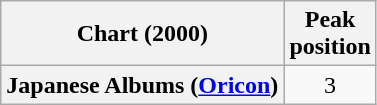<table class="wikitable sortable plainrowheaders">
<tr>
<th scope="col">Chart (2000)</th>
<th scope="col">Peak<br>position</th>
</tr>
<tr>
<th scope="row">Japanese Albums (<a href='#'>Oricon</a>)</th>
<td align="center">3</td>
</tr>
</table>
